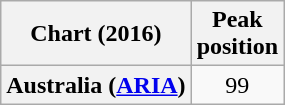<table class="wikitable plainrowheaders" style="text-align:center">
<tr>
<th>Chart (2016)</th>
<th>Peak<br>position</th>
</tr>
<tr>
<th scope="row">Australia (<a href='#'>ARIA</a>)</th>
<td>99</td>
</tr>
</table>
